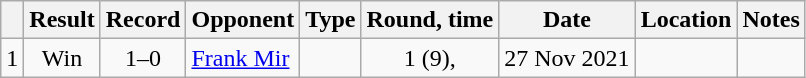<table class="wikitable" style="text-align:center">
<tr>
<th></th>
<th>Result</th>
<th>Record</th>
<th>Opponent</th>
<th>Type</th>
<th>Round, time</th>
<th>Date</th>
<th>Location</th>
<th>Notes</th>
</tr>
<tr>
<td>1</td>
<td>Win</td>
<td>1–0</td>
<td style="text-align:left;"><a href='#'>Frank Mir</a></td>
<td></td>
<td>1 (9), </td>
<td>27 Nov 2021</td>
<td style="text-align:left;"></td>
<td style="text-align:left;"></td>
</tr>
</table>
